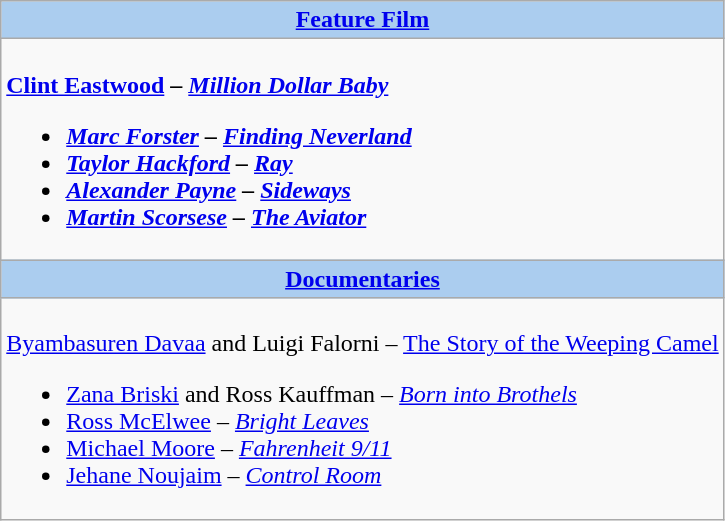<table class=wikitable style="width="100%">
<tr>
<th colspan="2" style="background:#abcdef;"><a href='#'>Feature Film</a></th>
</tr>
<tr>
<td colspan="2" style="vertical-align:top;"><br><strong><a href='#'>Clint Eastwood</a> – <em><a href='#'>Million Dollar Baby</a><strong><em><ul><li><a href='#'>Marc Forster</a> – </em><a href='#'>Finding Neverland</a><em></li><li><a href='#'>Taylor Hackford</a> – </em><a href='#'>Ray</a><em></li><li><a href='#'>Alexander Payne</a> – </em><a href='#'>Sideways</a><em></li><li><a href='#'>Martin Scorsese</a> – </em><a href='#'>The Aviator</a><em></li></ul></td>
</tr>
<tr>
<th colspan="2" style="background:#abcdef;"><a href='#'>Documentaries</a></th>
</tr>
<tr>
<td colspan="2" style="vertical-align:top;"><br></strong><a href='#'>Byambasuren Davaa</a> and Luigi Falorni – </em><a href='#'>The Story of the Weeping Camel</a></em></strong><ul><li><a href='#'>Zana Briski</a> and Ross Kauffman – <em><a href='#'>Born into Brothels</a></em></li><li><a href='#'>Ross McElwee</a> – <em><a href='#'>Bright Leaves</a></em></li><li><a href='#'>Michael Moore</a> – <em><a href='#'>Fahrenheit 9/11</a></em></li><li><a href='#'>Jehane Noujaim</a> – <em><a href='#'>Control Room</a></em></li></ul></td>
</tr>
</table>
